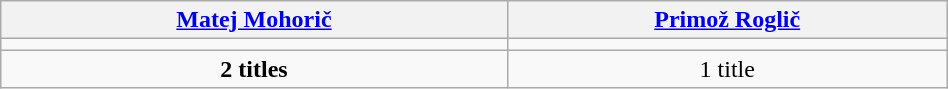<table class="wikitable" style="text-align:center; width:50%; border:1px #AAAAFF solid">
<tr>
<th><a href='#'>Matej Mohorič</a></th>
<th><a href='#'>Primož Roglič</a></th>
</tr>
<tr>
<td width=50></td>
<td width=50></td>
</tr>
<tr>
<td><strong>2 titles</strong></td>
<td>1 title</td>
</tr>
</table>
